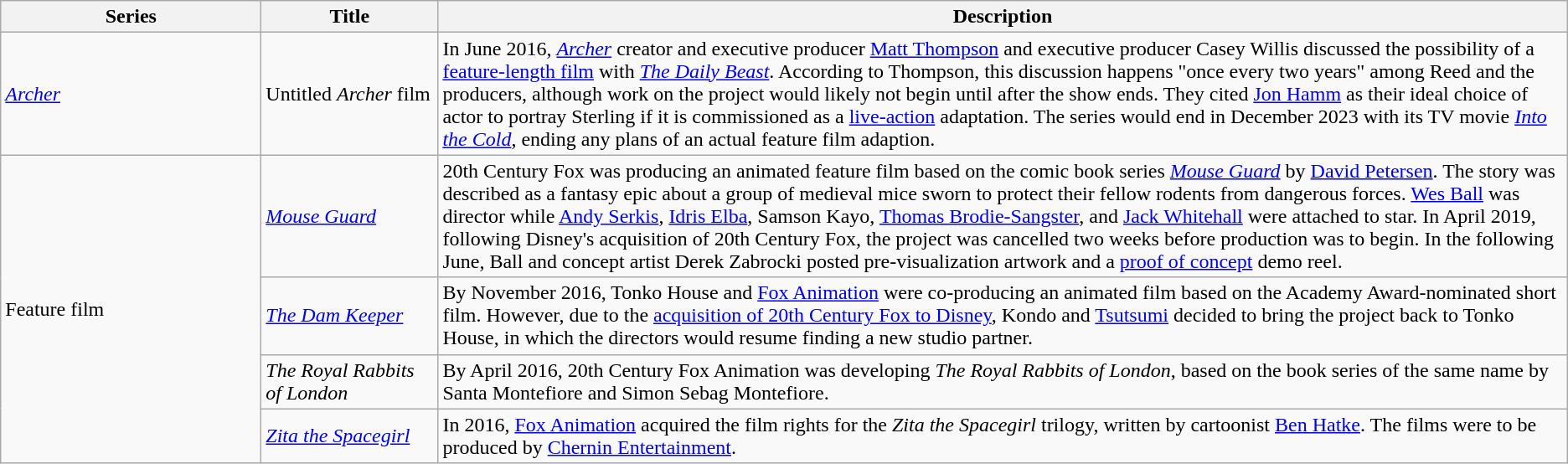<table class="wikitable">
<tr>
<th style="width:150pt;">Series</th>
<th style="width:100pt;">Title</th>
<th>Description</th>
</tr>
<tr>
<td><em><a href='#'>Archer</a></em></td>
<td>Untitled <em>Archer</em> film</td>
<td>In June 2016, <em><a href='#'>Archer</a></em> creator and executive producer <a href='#'>Matt Thompson</a> and executive producer Casey Willis discussed the possibility of a <a href='#'>feature-length film</a> with <em><a href='#'>The Daily Beast</a></em>. According to Thompson, this discussion happens "once every two years" among Reed and the producers, although work on the project would likely not begin until after the show ends. They cited <a href='#'>Jon Hamm</a> as their ideal choice of actor to portray Sterling if it is commissioned as a <a href='#'>live-action</a> adaptation. The series would end in December 2023 with its TV movie <em><a href='#'>Into the Cold</a></em>, ending any plans of an actual feature film adaption.</td>
</tr>
<tr>
<td rowspan="4">Feature film</td>
<td><em><a href='#'>Mouse Guard</a></em></td>
<td>20th Century Fox was producing an animated feature film based on the comic book series <em><a href='#'>Mouse Guard</a></em> by <a href='#'>David Petersen</a>. The story was described as a fantasy epic about a group of medieval mice sworn to protect their fellow rodents from dangerous forces. <a href='#'>Wes Ball</a> was director while <a href='#'>Andy Serkis</a>, <a href='#'>Idris Elba</a>, Samson Kayo, <a href='#'>Thomas Brodie-Sangster</a>, and <a href='#'>Jack Whitehall</a> were attached to star. In April 2019, following Disney's acquisition of 20th Century Fox, the project was cancelled two weeks before production was to begin. In the following June, Ball and concept artist Derek Zabrocki posted pre-visualization artwork and a <a href='#'>proof of concept</a> demo reel.</td>
</tr>
<tr>
<td><em><a href='#'>The Dam Keeper</a></em></td>
<td>By November 2016, Tonko House and <a href='#'>Fox Animation</a> were co-producing an animated film based on the Academy Award-nominated short film. However, due to the <a href='#'>acquisition of 20th Century Fox to Disney</a>, Kondo and <a href='#'>Tsutsumi</a> decided to bring the project back to Tonko House, in which the directors would resume finding a new studio partner.</td>
</tr>
<tr>
<td><em>The Royal Rabbits of London</em></td>
<td>By April 2016, 20th Century Fox Animation was developing <em>The Royal Rabbits of London</em>, based on the book series of the same name by Santa Montefiore and Simon Sebag Montefiore.</td>
</tr>
<tr>
<td><em><a href='#'>Zita the Spacegirl</a></em></td>
<td>In 2016, <a href='#'>Fox Animation</a> acquired the film rights for the <em>Zita the Spacegirl</em> trilogy, written by cartoonist <a href='#'>Ben Hatke</a>. The films were to be produced by <a href='#'>Chernin Entertainment</a>.</td>
</tr>
</table>
